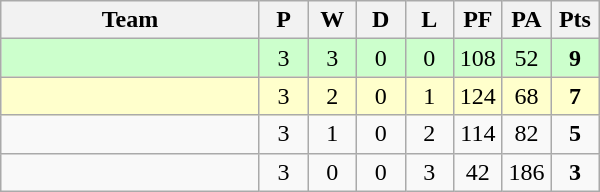<table class="wikitable" style="text-align:center">
<tr>
<th width=165>Team</th>
<th width=25>P</th>
<th width=25>W</th>
<th width=25>D</th>
<th width=25>L</th>
<th width=25>PF</th>
<th width=25>PA</th>
<th width=25>Pts</th>
</tr>
<tr style="background:#cfc">
<td align=left></td>
<td>3</td>
<td>3</td>
<td>0</td>
<td>0</td>
<td>108</td>
<td>52</td>
<td><strong>9</strong></td>
</tr>
<tr style="background:#ffc">
<td align=left></td>
<td>3</td>
<td>2</td>
<td>0</td>
<td>1</td>
<td>124</td>
<td>68</td>
<td><strong>7</strong></td>
</tr>
<tr>
<td align=left></td>
<td>3</td>
<td>1</td>
<td>0</td>
<td>2</td>
<td>114</td>
<td>82</td>
<td><strong>5</strong></td>
</tr>
<tr>
<td align=left></td>
<td>3</td>
<td>0</td>
<td>0</td>
<td>3</td>
<td>42</td>
<td>186</td>
<td><strong>3</strong></td>
</tr>
</table>
